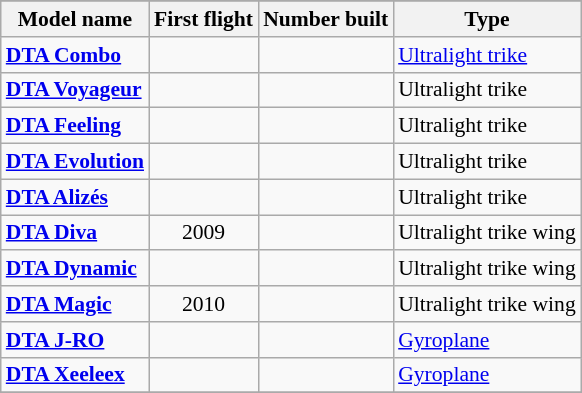<table class="wikitable" align=center style="font-size:90%;">
<tr>
</tr>
<tr style="background:#efefef;">
<th>Model name</th>
<th>First flight</th>
<th>Number built</th>
<th>Type</th>
</tr>
<tr>
<td align=left><strong><a href='#'>DTA Combo</a></strong></td>
<td align=center></td>
<td align=center></td>
<td align=left><a href='#'>Ultralight trike</a></td>
</tr>
<tr>
<td align=left><strong><a href='#'>DTA Voyageur</a></strong></td>
<td align=center></td>
<td align=center></td>
<td align=left>Ultralight trike</td>
</tr>
<tr>
<td align=left><strong><a href='#'>DTA Feeling</a></strong></td>
<td align=center></td>
<td align=center></td>
<td align=left>Ultralight trike</td>
</tr>
<tr>
<td align=left><strong><a href='#'>DTA Evolution</a></strong></td>
<td align=center></td>
<td align=center></td>
<td align=left>Ultralight trike</td>
</tr>
<tr>
<td align=left><strong><a href='#'>DTA Alizés</a></strong></td>
<td align=center></td>
<td align=center></td>
<td align=left>Ultralight trike</td>
</tr>
<tr>
<td align=left><strong><a href='#'>DTA Diva</a></strong></td>
<td align=center>2009</td>
<td align=center></td>
<td align=left>Ultralight trike wing</td>
</tr>
<tr>
<td align=left><strong><a href='#'>DTA Dynamic</a></strong></td>
<td align=center></td>
<td align=center></td>
<td align=left>Ultralight trike wing</td>
</tr>
<tr>
<td align=left><strong><a href='#'>DTA Magic</a></strong></td>
<td align=center>2010</td>
<td align=center></td>
<td align=left>Ultralight trike wing</td>
</tr>
<tr>
<td align=left><strong><a href='#'>DTA J-RO</a></strong></td>
<td align=center></td>
<td align=center></td>
<td align=left><a href='#'>Gyroplane</a></td>
</tr>
<tr>
<td align=left><strong><a href='#'>DTA Xeeleex</a></strong></td>
<td align=center></td>
<td align=center></td>
<td align=left><a href='#'>Gyroplane</a></td>
</tr>
<tr>
</tr>
</table>
